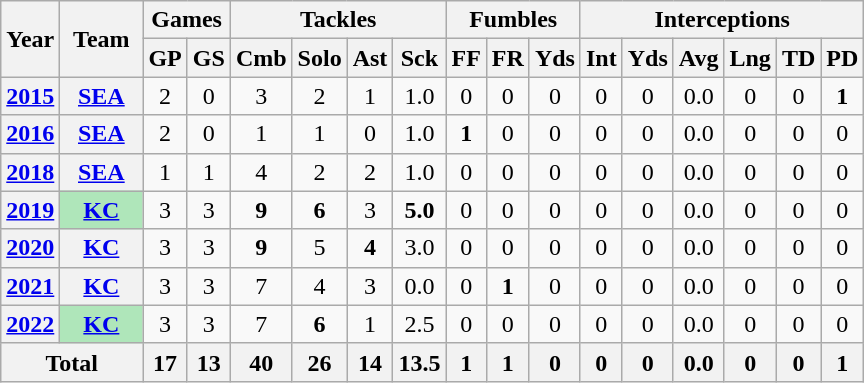<table class="wikitable" style="text-align:center;">
<tr>
<th rowspan="2">Year</th>
<th rowspan="2">Team</th>
<th colspan="2">Games</th>
<th colspan="4">Tackles</th>
<th colspan="3">Fumbles</th>
<th colspan="6">Interceptions</th>
</tr>
<tr>
<th>GP</th>
<th>GS</th>
<th>Cmb</th>
<th>Solo</th>
<th>Ast</th>
<th>Sck</th>
<th>FF</th>
<th>FR</th>
<th>Yds</th>
<th>Int</th>
<th>Yds</th>
<th>Avg</th>
<th>Lng</th>
<th>TD</th>
<th>PD</th>
</tr>
<tr>
<th><a href='#'>2015</a></th>
<th><a href='#'>SEA</a></th>
<td>2</td>
<td>0</td>
<td>3</td>
<td>2</td>
<td>1</td>
<td>1.0</td>
<td>0</td>
<td>0</td>
<td>0</td>
<td>0</td>
<td>0</td>
<td>0.0</td>
<td>0</td>
<td>0</td>
<td><strong>1</strong></td>
</tr>
<tr>
<th><a href='#'>2016</a></th>
<th><a href='#'>SEA</a></th>
<td>2</td>
<td>0</td>
<td>1</td>
<td>1</td>
<td>0</td>
<td>1.0</td>
<td><strong>1</strong></td>
<td>0</td>
<td>0</td>
<td>0</td>
<td>0</td>
<td>0.0</td>
<td>0</td>
<td>0</td>
<td>0</td>
</tr>
<tr>
<th><a href='#'>2018</a></th>
<th><a href='#'>SEA</a></th>
<td>1</td>
<td>1</td>
<td>4</td>
<td>2</td>
<td>2</td>
<td>1.0</td>
<td>0</td>
<td>0</td>
<td>0</td>
<td>0</td>
<td>0</td>
<td>0.0</td>
<td>0</td>
<td>0</td>
<td>0</td>
</tr>
<tr>
<th><a href='#'>2019</a></th>
<th style="background:#afe6ba; width:3em;"><a href='#'>KC</a></th>
<td>3</td>
<td>3</td>
<td><strong>9</strong></td>
<td><strong>6</strong></td>
<td>3</td>
<td><strong>5.0</strong></td>
<td>0</td>
<td>0</td>
<td>0</td>
<td>0</td>
<td>0</td>
<td>0.0</td>
<td>0</td>
<td>0</td>
<td>0</td>
</tr>
<tr>
<th><a href='#'>2020</a></th>
<th><a href='#'>KC</a></th>
<td>3</td>
<td>3</td>
<td><strong>9</strong></td>
<td>5</td>
<td><strong>4</strong></td>
<td>3.0</td>
<td>0</td>
<td>0</td>
<td>0</td>
<td>0</td>
<td>0</td>
<td>0.0</td>
<td>0</td>
<td>0</td>
<td>0</td>
</tr>
<tr>
<th><a href='#'>2021</a></th>
<th><a href='#'>KC</a></th>
<td>3</td>
<td>3</td>
<td>7</td>
<td>4</td>
<td>3</td>
<td>0.0</td>
<td>0</td>
<td><strong>1</strong></td>
<td>0</td>
<td>0</td>
<td>0</td>
<td>0.0</td>
<td>0</td>
<td>0</td>
<td>0</td>
</tr>
<tr>
<th><a href='#'>2022</a></th>
<th style="background:#afe6ba; width:3em;"><a href='#'>KC</a></th>
<td>3</td>
<td>3</td>
<td>7</td>
<td><strong>6</strong></td>
<td>1</td>
<td>2.5</td>
<td>0</td>
<td>0</td>
<td>0</td>
<td>0</td>
<td>0</td>
<td>0.0</td>
<td>0</td>
<td>0</td>
<td>0</td>
</tr>
<tr>
<th colspan="2">Total</th>
<th>17</th>
<th>13</th>
<th>40</th>
<th>26</th>
<th>14</th>
<th>13.5</th>
<th>1</th>
<th>1</th>
<th>0</th>
<th>0</th>
<th>0</th>
<th>0.0</th>
<th>0</th>
<th>0</th>
<th>1</th>
</tr>
</table>
